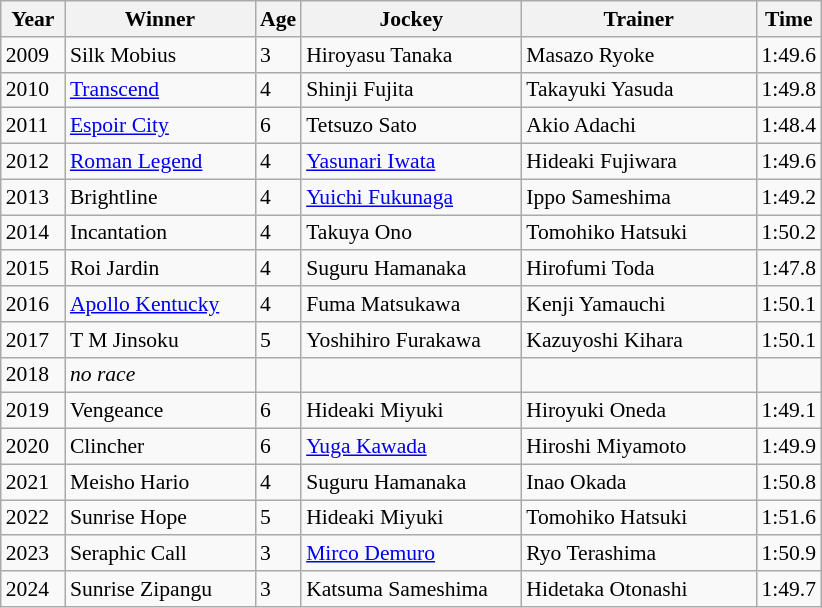<table class="wikitable sortable" style="font-size:90%">
<tr>
<th width="36px">Year<br></th>
<th width="120px">Winner<br></th>
<th>Age<br></th>
<th width="140px">Jockey<br></th>
<th width="150px">Trainer<br></th>
<th>Time<br></th>
</tr>
<tr>
<td>2009</td>
<td>Silk Mobius</td>
<td>3</td>
<td>Hiroyasu Tanaka</td>
<td>Masazo Ryoke</td>
<td>1:49.6</td>
</tr>
<tr>
<td>2010</td>
<td><a href='#'>Transcend</a></td>
<td>4</td>
<td>Shinji Fujita</td>
<td>Takayuki Yasuda</td>
<td>1:49.8</td>
</tr>
<tr>
<td>2011</td>
<td><a href='#'>Espoir City</a></td>
<td>6</td>
<td>Tetsuzo Sato</td>
<td>Akio Adachi</td>
<td>1:48.4</td>
</tr>
<tr>
<td>2012</td>
<td><a href='#'>Roman Legend</a></td>
<td>4</td>
<td><a href='#'>Yasunari Iwata</a></td>
<td>Hideaki Fujiwara</td>
<td>1:49.6</td>
</tr>
<tr>
<td>2013</td>
<td>Brightline</td>
<td>4</td>
<td><a href='#'>Yuichi Fukunaga</a></td>
<td>Ippo Sameshima</td>
<td>1:49.2</td>
</tr>
<tr>
<td>2014</td>
<td>Incantation</td>
<td>4</td>
<td>Takuya Ono</td>
<td>Tomohiko Hatsuki</td>
<td>1:50.2</td>
</tr>
<tr>
<td>2015</td>
<td>Roi Jardin</td>
<td>4</td>
<td>Suguru Hamanaka</td>
<td>Hirofumi Toda</td>
<td>1:47.8</td>
</tr>
<tr>
<td>2016</td>
<td><a href='#'>Apollo Kentucky</a></td>
<td>4</td>
<td>Fuma Matsukawa</td>
<td>Kenji Yamauchi</td>
<td>1:50.1</td>
</tr>
<tr>
<td>2017</td>
<td>T M Jinsoku</td>
<td>5</td>
<td>Yoshihiro Furakawa</td>
<td>Kazuyoshi Kihara</td>
<td>1:50.1</td>
</tr>
<tr>
<td>2018</td>
<td><em>no race</em></td>
<td></td>
<td></td>
<td></td>
<td></td>
</tr>
<tr>
<td>2019</td>
<td>Vengeance</td>
<td>6</td>
<td>Hideaki Miyuki</td>
<td>Hiroyuki Oneda</td>
<td>1:49.1</td>
</tr>
<tr>
<td>2020</td>
<td>Clincher</td>
<td>6</td>
<td><a href='#'>Yuga Kawada</a></td>
<td>Hiroshi Miyamoto</td>
<td>1:49.9</td>
</tr>
<tr>
<td>2021</td>
<td>Meisho Hario</td>
<td>4</td>
<td>Suguru Hamanaka</td>
<td>Inao Okada</td>
<td>1:50.8</td>
</tr>
<tr>
<td>2022</td>
<td>Sunrise Hope</td>
<td>5</td>
<td>Hideaki Miyuki</td>
<td>Tomohiko Hatsuki</td>
<td>1:51.6</td>
</tr>
<tr>
<td>2023</td>
<td>Seraphic Call</td>
<td>3</td>
<td><a href='#'>Mirco Demuro</a></td>
<td>Ryo Terashima</td>
<td>1:50.9</td>
</tr>
<tr>
<td>2024</td>
<td>Sunrise Zipangu</td>
<td>3</td>
<td>Katsuma Sameshima</td>
<td>Hidetaka Otonashi</td>
<td>1:49.7</td>
</tr>
</table>
